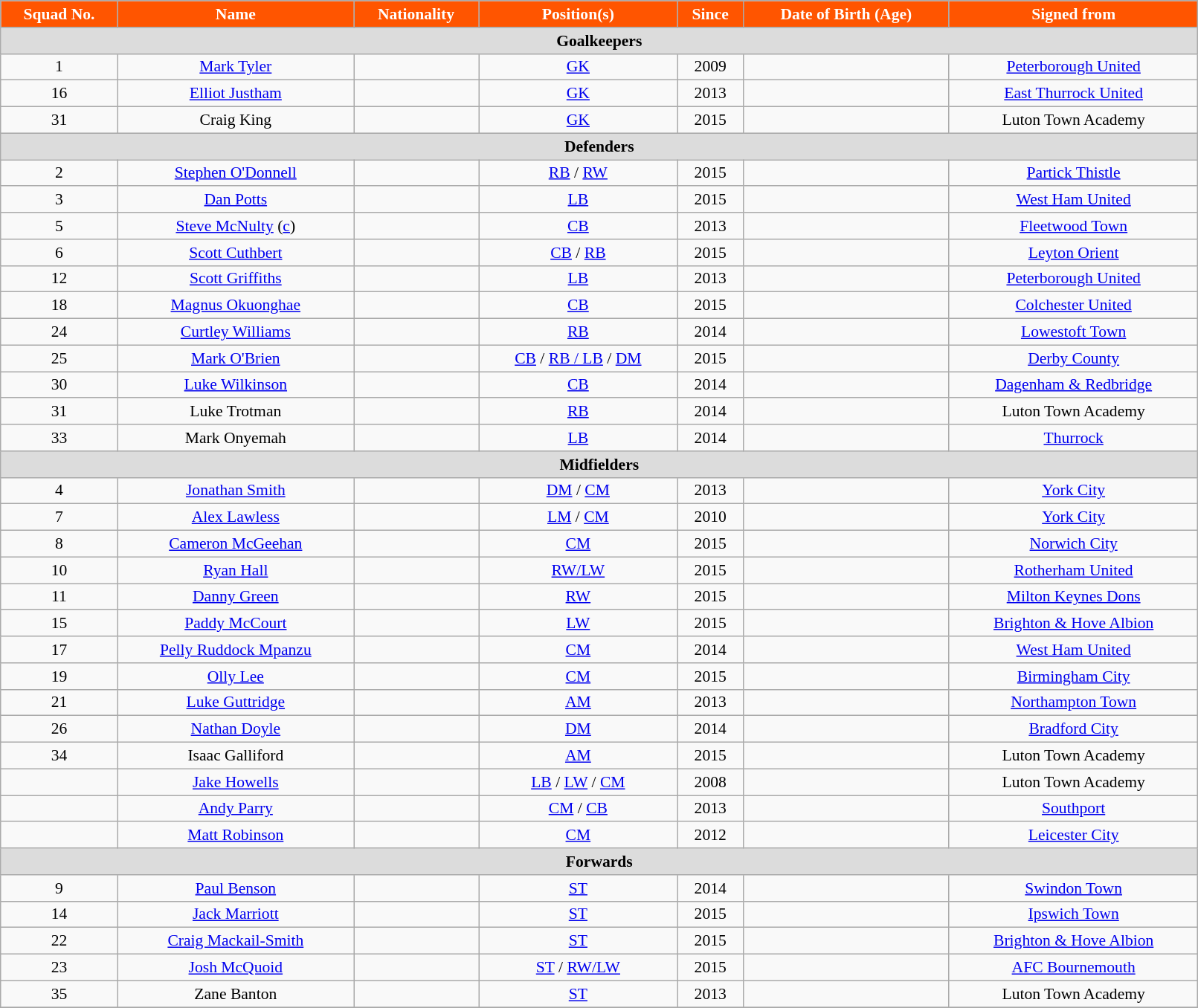<table class="wikitable" style="text-align:center; font-size:90%; width:85%;">
<tr>
<th style="background:#FF5500; color:white; text-align:center;">Squad No.</th>
<th style="background:#FF5500; color:white; text-align:center;">Name</th>
<th style="background:#FF5500; color:white; text-align:center;">Nationality</th>
<th style="background:#FF5500; color:white; text-align:center;">Position(s)</th>
<th style="background:#FF5500; color:white; text-align:center;">Since</th>
<th style="background:#FF5500; color:white; text-align:center;">Date of Birth (Age)</th>
<th style="background:#FF5500; color:white; text-align:center;">Signed from</th>
</tr>
<tr>
<th colspan="9" style="background:#dcdcdc; text-align:center;">Goalkeepers</th>
</tr>
<tr>
<td>1</td>
<td><a href='#'>Mark Tyler</a></td>
<td></td>
<td><a href='#'>GK</a></td>
<td>2009</td>
<td></td>
<td> <a href='#'>Peterborough United</a></td>
</tr>
<tr>
<td>16</td>
<td><a href='#'>Elliot Justham</a></td>
<td></td>
<td><a href='#'>GK</a></td>
<td>2013</td>
<td></td>
<td> <a href='#'>East Thurrock United</a></td>
</tr>
<tr>
<td>31</td>
<td>Craig King</td>
<td></td>
<td><a href='#'>GK</a></td>
<td>2015</td>
<td></td>
<td> Luton Town Academy</td>
</tr>
<tr>
<th colspan="9" style="background:#dcdcdc; text-align:center;">Defenders</th>
</tr>
<tr>
<td>2</td>
<td><a href='#'>Stephen O'Donnell</a></td>
<td></td>
<td><a href='#'>RB</a> / <a href='#'>RW</a></td>
<td>2015</td>
<td></td>
<td> <a href='#'>Partick Thistle</a></td>
</tr>
<tr>
<td>3</td>
<td><a href='#'>Dan Potts</a></td>
<td></td>
<td><a href='#'>LB</a></td>
<td>2015</td>
<td></td>
<td> <a href='#'>West Ham United</a></td>
</tr>
<tr>
<td>5</td>
<td><a href='#'>Steve McNulty</a> (<a href='#'>c</a>)</td>
<td></td>
<td><a href='#'>CB</a></td>
<td>2013</td>
<td></td>
<td> <a href='#'>Fleetwood Town</a></td>
</tr>
<tr>
<td>6</td>
<td><a href='#'>Scott Cuthbert</a></td>
<td></td>
<td><a href='#'>CB</a> / <a href='#'>RB</a></td>
<td>2015</td>
<td></td>
<td> <a href='#'>Leyton Orient</a></td>
</tr>
<tr>
<td>12</td>
<td><a href='#'>Scott Griffiths</a></td>
<td></td>
<td><a href='#'>LB</a></td>
<td>2013</td>
<td></td>
<td> <a href='#'>Peterborough United</a></td>
</tr>
<tr>
<td>18</td>
<td><a href='#'>Magnus Okuonghae</a></td>
<td></td>
<td><a href='#'>CB</a></td>
<td>2015</td>
<td></td>
<td> <a href='#'>Colchester United</a></td>
</tr>
<tr>
<td>24</td>
<td><a href='#'>Curtley Williams</a></td>
<td></td>
<td><a href='#'>RB</a></td>
<td>2014</td>
<td></td>
<td> <a href='#'>Lowestoft Town</a></td>
</tr>
<tr>
<td>25</td>
<td><a href='#'>Mark O'Brien</a></td>
<td></td>
<td><a href='#'>CB</a> / <a href='#'>RB / LB</a> / <a href='#'>DM</a></td>
<td>2015</td>
<td></td>
<td> <a href='#'>Derby County</a></td>
</tr>
<tr>
<td>30</td>
<td><a href='#'>Luke Wilkinson</a></td>
<td></td>
<td><a href='#'>CB</a></td>
<td>2014</td>
<td></td>
<td> <a href='#'>Dagenham & Redbridge</a></td>
</tr>
<tr>
<td>31</td>
<td>Luke Trotman</td>
<td></td>
<td><a href='#'>RB</a></td>
<td>2014</td>
<td></td>
<td> Luton Town Academy</td>
</tr>
<tr>
<td>33</td>
<td>Mark Onyemah</td>
<td></td>
<td><a href='#'>LB</a></td>
<td>2014</td>
<td></td>
<td> <a href='#'>Thurrock</a></td>
</tr>
<tr>
<th colspan="9" style="background:#dcdcdc; text-align:center;">Midfielders</th>
</tr>
<tr>
<td>4</td>
<td><a href='#'>Jonathan Smith</a></td>
<td></td>
<td><a href='#'>DM</a> / <a href='#'>CM</a></td>
<td>2013</td>
<td></td>
<td> <a href='#'>York City</a></td>
</tr>
<tr>
<td>7</td>
<td><a href='#'>Alex Lawless</a></td>
<td></td>
<td><a href='#'>LM</a> / <a href='#'>CM</a></td>
<td>2010</td>
<td></td>
<td> <a href='#'>York City</a></td>
</tr>
<tr>
<td>8</td>
<td><a href='#'>Cameron McGeehan</a></td>
<td></td>
<td><a href='#'>CM</a></td>
<td>2015</td>
<td></td>
<td> <a href='#'>Norwich City</a></td>
</tr>
<tr>
<td>10</td>
<td><a href='#'>Ryan Hall</a></td>
<td></td>
<td><a href='#'>RW/LW</a></td>
<td>2015</td>
<td></td>
<td> <a href='#'>Rotherham United</a></td>
</tr>
<tr>
<td>11</td>
<td><a href='#'>Danny Green</a></td>
<td></td>
<td><a href='#'>RW</a></td>
<td>2015</td>
<td></td>
<td> <a href='#'>Milton Keynes Dons</a></td>
</tr>
<tr>
<td>15</td>
<td><a href='#'>Paddy McCourt</a></td>
<td></td>
<td><a href='#'>LW</a></td>
<td>2015</td>
<td></td>
<td> <a href='#'>Brighton & Hove Albion</a></td>
</tr>
<tr>
<td>17</td>
<td><a href='#'>Pelly Ruddock Mpanzu</a></td>
<td></td>
<td><a href='#'>CM</a></td>
<td>2014</td>
<td></td>
<td> <a href='#'>West Ham United</a></td>
</tr>
<tr>
<td>19</td>
<td><a href='#'>Olly Lee</a></td>
<td></td>
<td><a href='#'>CM</a></td>
<td>2015</td>
<td></td>
<td> <a href='#'>Birmingham City</a></td>
</tr>
<tr>
<td>21</td>
<td><a href='#'>Luke Guttridge</a></td>
<td></td>
<td><a href='#'>AM</a></td>
<td>2013</td>
<td></td>
<td> <a href='#'>Northampton Town</a></td>
</tr>
<tr>
<td>26</td>
<td><a href='#'>Nathan Doyle</a></td>
<td></td>
<td><a href='#'>DM</a></td>
<td>2014</td>
<td></td>
<td> <a href='#'>Bradford City</a></td>
</tr>
<tr>
<td>34</td>
<td>Isaac Galliford</td>
<td></td>
<td><a href='#'>AM</a></td>
<td>2015</td>
<td></td>
<td> Luton Town Academy</td>
</tr>
<tr>
<td></td>
<td><a href='#'>Jake Howells</a></td>
<td></td>
<td><a href='#'>LB</a> / <a href='#'>LW</a> / <a href='#'>CM</a></td>
<td>2008</td>
<td></td>
<td> Luton Town Academy</td>
</tr>
<tr>
<td></td>
<td><a href='#'>Andy Parry</a></td>
<td></td>
<td><a href='#'>CM</a> / <a href='#'>CB</a></td>
<td>2013</td>
<td></td>
<td> <a href='#'>Southport</a></td>
</tr>
<tr>
<td></td>
<td><a href='#'>Matt Robinson</a></td>
<td></td>
<td><a href='#'>CM</a></td>
<td>2012</td>
<td></td>
<td> <a href='#'>Leicester City</a></td>
</tr>
<tr>
<th colspan="9" style="background:#dcdcdc; text-align:center;">Forwards</th>
</tr>
<tr>
<td>9</td>
<td><a href='#'>Paul Benson</a></td>
<td></td>
<td><a href='#'>ST</a></td>
<td>2014</td>
<td></td>
<td> <a href='#'>Swindon Town</a></td>
</tr>
<tr>
<td>14</td>
<td><a href='#'>Jack Marriott</a></td>
<td></td>
<td><a href='#'>ST</a></td>
<td>2015</td>
<td></td>
<td> <a href='#'>Ipswich Town</a></td>
</tr>
<tr>
<td>22</td>
<td><a href='#'>Craig Mackail-Smith</a></td>
<td></td>
<td><a href='#'>ST</a></td>
<td>2015</td>
<td></td>
<td> <a href='#'>Brighton & Hove Albion</a></td>
</tr>
<tr>
<td>23</td>
<td><a href='#'>Josh McQuoid</a></td>
<td></td>
<td><a href='#'>ST</a> / <a href='#'>RW/LW</a></td>
<td>2015</td>
<td></td>
<td> <a href='#'>AFC Bournemouth</a></td>
</tr>
<tr>
<td>35</td>
<td>Zane Banton</td>
<td></td>
<td><a href='#'>ST</a></td>
<td>2013</td>
<td></td>
<td> Luton Town Academy</td>
</tr>
<tr>
</tr>
</table>
